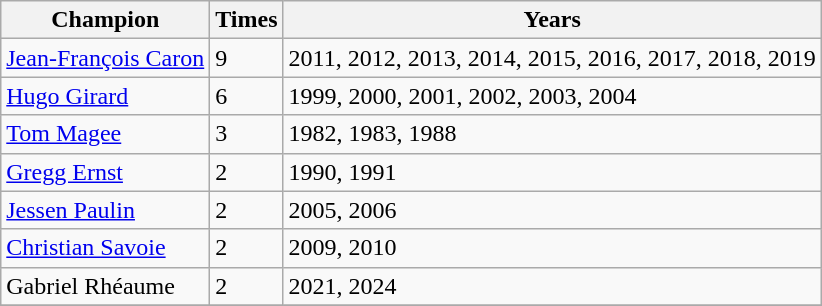<table class="wikitable">
<tr>
<th>Champion</th>
<th>Times</th>
<th>Years</th>
</tr>
<tr>
<td> <a href='#'>Jean-François Caron</a></td>
<td>9</td>
<td>2011, 2012, 2013, 2014, 2015, 2016, 2017, 2018, 2019</td>
</tr>
<tr>
<td> <a href='#'>Hugo Girard</a></td>
<td>6</td>
<td>1999, 2000, 2001, 2002, 2003, 2004</td>
</tr>
<tr>
<td> <a href='#'>Tom Magee</a></td>
<td>3</td>
<td>1982, 1983, 1988</td>
</tr>
<tr>
<td> <a href='#'>Gregg Ernst</a></td>
<td>2</td>
<td>1990, 1991</td>
</tr>
<tr>
<td> <a href='#'>Jessen Paulin</a></td>
<td>2</td>
<td>2005, 2006</td>
</tr>
<tr>
<td> <a href='#'>Christian Savoie</a></td>
<td>2</td>
<td>2009, 2010</td>
</tr>
<tr>
<td> Gabriel Rhéaume</td>
<td>2</td>
<td>2021, 2024</td>
</tr>
<tr>
</tr>
</table>
